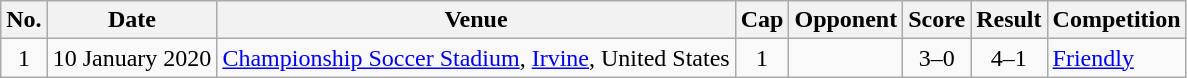<table class="wikitable sortable">
<tr>
<th scope="col">No.</th>
<th scope="col">Date</th>
<th scope="col">Venue</th>
<th scope="col">Cap</th>
<th scope="col">Opponent</th>
<th scope="col">Score</th>
<th scope="col">Result</th>
<th scope="col">Competition</th>
</tr>
<tr>
<td align="center">1</td>
<td>10 January 2020</td>
<td><a href='#'>Championship Soccer Stadium</a>, <a href='#'>Irvine</a>, United States</td>
<td align="center">1</td>
<td></td>
<td align="center">3–0</td>
<td align="center">4–1</td>
<td><a href='#'>Friendly</a></td>
</tr>
</table>
